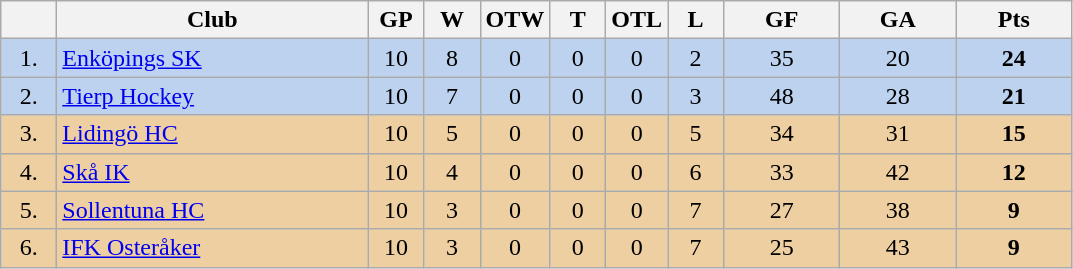<table class="wikitable">
<tr>
<th width="30"></th>
<th width="200">Club</th>
<th width="30">GP</th>
<th width="30">W</th>
<th width="30">OTW</th>
<th width="30">T</th>
<th width="30">OTL</th>
<th width="30">L</th>
<th width="70">GF</th>
<th width="70">GA</th>
<th width="70">Pts</th>
</tr>
<tr bgcolor="#BCD2EE" align="center">
<td>1.</td>
<td align="left"><a href='#'>Enköpings SK</a></td>
<td>10</td>
<td>8</td>
<td>0</td>
<td>0</td>
<td>0</td>
<td>2</td>
<td>35</td>
<td>20</td>
<td><strong>24</strong></td>
</tr>
<tr bgcolor="#BCD2EE" align="center">
<td>2.</td>
<td align="left"><a href='#'>Tierp Hockey</a></td>
<td>10</td>
<td>7</td>
<td>0</td>
<td>0</td>
<td>0</td>
<td>3</td>
<td>48</td>
<td>28</td>
<td><strong>21</strong></td>
</tr>
<tr bgcolor="#EECFA1" align="center">
<td>3.</td>
<td align="left"><a href='#'>Lidingö HC</a></td>
<td>10</td>
<td>5</td>
<td>0</td>
<td>0</td>
<td>0</td>
<td>5</td>
<td>34</td>
<td>31</td>
<td><strong>15</strong></td>
</tr>
<tr bgcolor="#EECFA1" align="center">
<td>4.</td>
<td align="left"><a href='#'>Skå IK</a></td>
<td>10</td>
<td>4</td>
<td>0</td>
<td>0</td>
<td>0</td>
<td>6</td>
<td>33</td>
<td>42</td>
<td><strong>12</strong></td>
</tr>
<tr bgcolor="#EECFA1" align="center">
<td>5.</td>
<td align="left"><a href='#'>Sollentuna HC</a></td>
<td>10</td>
<td>3</td>
<td>0</td>
<td>0</td>
<td>0</td>
<td>7</td>
<td>27</td>
<td>38</td>
<td><strong>9</strong></td>
</tr>
<tr bgcolor="#EECFA1" align="center">
<td>6.</td>
<td align="left"><a href='#'>IFK Osteråker</a></td>
<td>10</td>
<td>3</td>
<td>0</td>
<td>0</td>
<td>0</td>
<td>7</td>
<td>25</td>
<td>43</td>
<td><strong>9</strong></td>
</tr>
</table>
